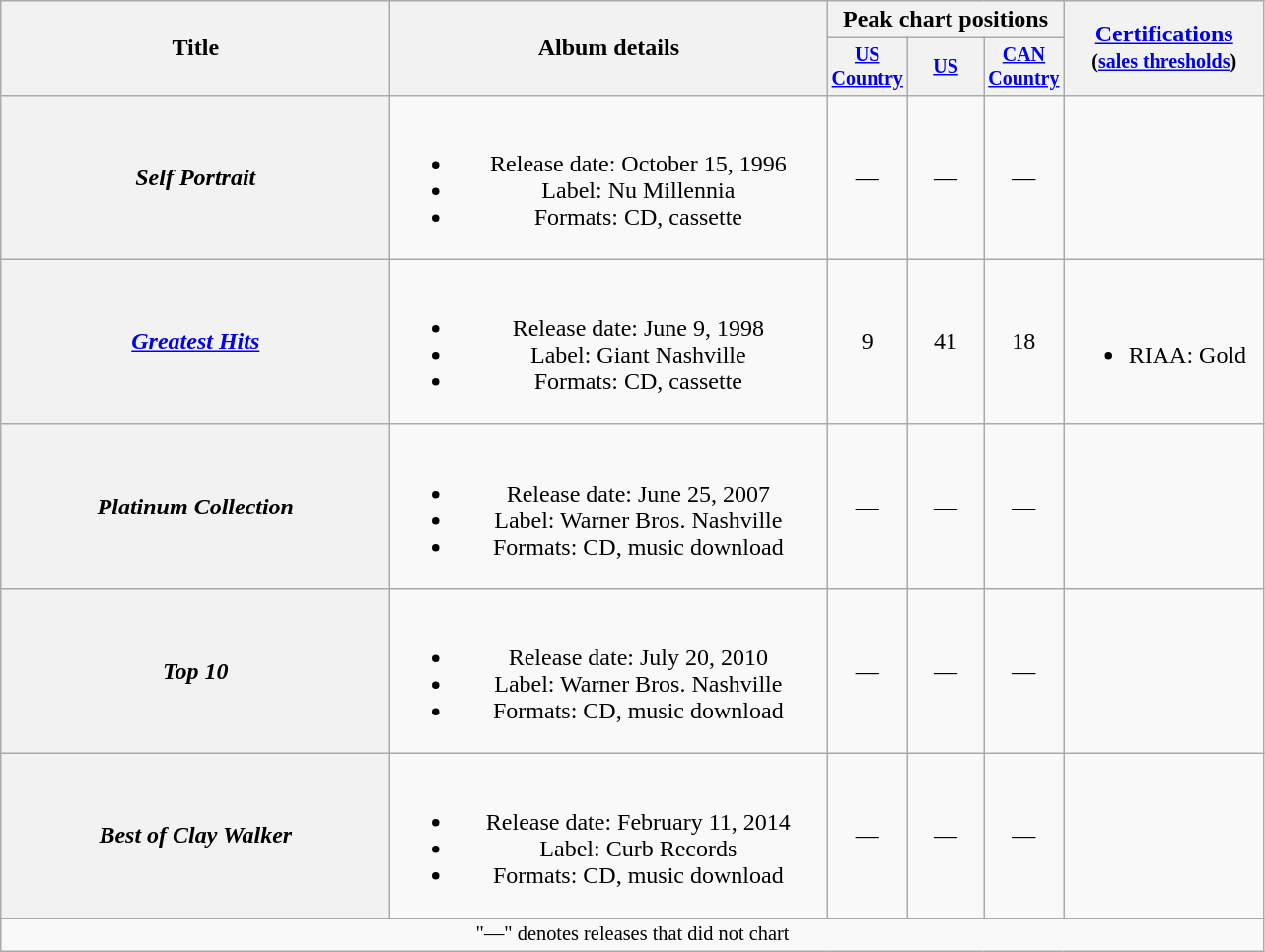<table class="wikitable plainrowheaders" style="text-align:center;">
<tr>
<th rowspan="2" style="width:16em;">Title</th>
<th rowspan="2" style="width:18em;">Album details</th>
<th colspan="3">Peak chart positions</th>
<th rowspan="2" style="width:8em;"><a href='#'>Certifications</a><br><small>(<a href='#'>sales thresholds</a>)</small></th>
</tr>
<tr style="font-size:smaller;">
<th width="45"><a href='#'>US Country</a><br></th>
<th width="45"><a href='#'>US</a><br></th>
<th width="45"><a href='#'>CAN Country</a><br></th>
</tr>
<tr>
<th scope="row"><em>Self Portrait</em></th>
<td><br><ul><li>Release date: October 15, 1996</li><li>Label: Nu Millennia</li><li>Formats: CD, cassette</li></ul></td>
<td>—</td>
<td>—</td>
<td>—</td>
<td></td>
</tr>
<tr>
<th scope="row"><em><a href='#'>Greatest Hits</a></em></th>
<td><br><ul><li>Release date: June 9, 1998</li><li>Label: Giant Nashville</li><li>Formats: CD, cassette</li></ul></td>
<td>9</td>
<td>41</td>
<td>18</td>
<td align="left"><br><ul><li>RIAA: Gold</li></ul></td>
</tr>
<tr>
<th scope="row"><em>Platinum Collection</em></th>
<td><br><ul><li>Release date: June 25, 2007</li><li>Label: Warner Bros. Nashville</li><li>Formats: CD, music download</li></ul></td>
<td>—</td>
<td>—</td>
<td>—</td>
<td></td>
</tr>
<tr>
<th scope="row"><em>Top 10</em></th>
<td><br><ul><li>Release date: July 20, 2010</li><li>Label: Warner Bros. Nashville</li><li>Formats: CD, music download</li></ul></td>
<td>—</td>
<td>—</td>
<td>—</td>
<td></td>
</tr>
<tr>
<th scope="row"><em>Best of Clay Walker</em></th>
<td><br><ul><li>Release date: February 11, 2014</li><li>Label: Curb Records</li><li>Formats: CD, music download</li></ul></td>
<td>—</td>
<td>—</td>
<td>—</td>
<td></td>
</tr>
<tr>
<td colspan="10" style="font-size:85%">"—" denotes releases that did not chart</td>
</tr>
</table>
